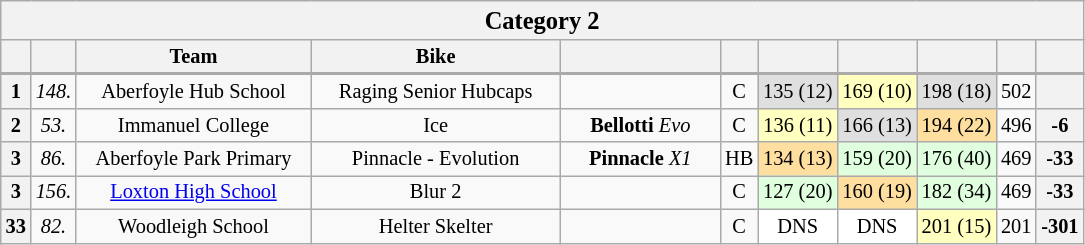<table class="wikitable collapsible collapsed" style="font-size: 85%; text-align:center">
<tr>
<th colspan="11" width="500"><big>Category 2</big></th>
</tr>
<tr>
<th valign="middle" width="5"></th>
<th valign="middle" width="5"></th>
<th valign="middle" width="150">Team</th>
<th valign="middle" width="160">Bike</th>
<th valign="middle" width="100"></th>
<th valign="middle" width="6"></th>
<th><a href='#'></a><br></th>
<th><a href='#'></a><br></th>
<th><a href='#'></a><br></th>
<th valign="middle" width="4"></th>
<th width="5" valign="middle"></th>
</tr>
<tr>
</tr>
<tr style="border-top:2px solid #aaaaaa">
<th>1</th>
<td><em>148.</em></td>
<td> Aberfoyle Hub School</td>
<td>Raging Senior Hubcaps</td>
<td></td>
<td>C</td>
<td bgcolor="#dfdfdf">135 (12)</td>
<td bgcolor="#FFFFBF">169 (10)</td>
<td bgcolor="#dfdfdf">198 (18)</td>
<td>502</td>
<th></th>
</tr>
<tr>
<th>2</th>
<td><em>53.</em></td>
<td> Immanuel College</td>
<td>Ice</td>
<td><strong>Bellotti</strong> <em>Evo</em></td>
<td>C</td>
<td bgcolor="#FFFFBF">136 (11)</td>
<td bgcolor="#dfdfdf">166 (13)</td>
<td bgcolor="#ffdf9f">194 (22)</td>
<td>496</td>
<th>-6</th>
</tr>
<tr>
<th>3</th>
<td><em>86.</em></td>
<td> Aberfoyle Park Primary</td>
<td>Pinnacle - Evolution</td>
<td><strong>Pinnacle</strong> <em>X1</em></td>
<td>HB</td>
<td bgcolor="#ffdf9f">134 (13)</td>
<td bgcolor="#dfffdf">159 (20)</td>
<td bgcolor="#dfffdf">176 (40)</td>
<td>469</td>
<th>-33</th>
</tr>
<tr>
<th>3</th>
<td><em>156.</em></td>
<td> <a href='#'>Loxton High School</a></td>
<td>Blur 2</td>
<td></td>
<td>C</td>
<td bgcolor="#dfffdf">127 (20)</td>
<td bgcolor="#ffdf9f">160 (19)</td>
<td bgcolor="#dfffdf">182 (34)</td>
<td>469</td>
<th>-33</th>
</tr>
<tr>
<th>33</th>
<td><em>82.</em></td>
<td> Woodleigh School</td>
<td>Helter Skelter</td>
<td></td>
<td>C</td>
<td bgcolor="#ffffff">DNS</td>
<td bgcolor="#ffffff">DNS</td>
<td bgcolor="#FFFFBF">201 (15)</td>
<td>201</td>
<th>-301</th>
</tr>
</table>
